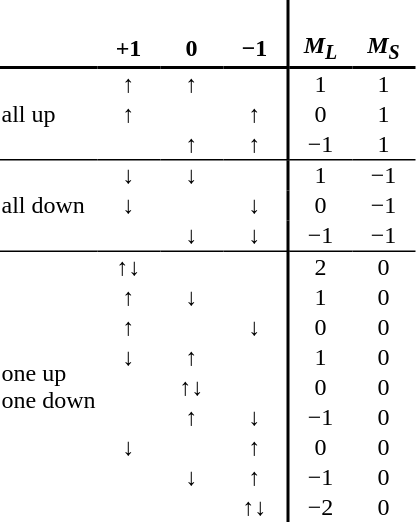<table cellspacing="0">
<tr>
<td> </td>
<th colspan="3" align="center" style="border-right: 2px solid windowtext"></th>
<td colspan="2"> </td>
</tr>
<tr>
<th style="border-bottom: 2px solid windowtext"> </th>
<th align="center" width="40px" style="border-bottom: 2px solid windowtext">+1</th>
<th align="center" width="40px" style="border-bottom: 2px solid windowtext">0</th>
<th align="center" width="40px" style="border-bottom: 2px solid windowtext; border-right: 2px solid windowtext">−1</th>
<th align="center" width="40px" style="border-bottom: 2px solid windowtext"><em>M<sub>L</sub></em></th>
<th align="center" width="40px" style="border-bottom: 2px solid windowtext"><em>M<sub>S</sub></em></th>
</tr>
<tr>
<td rowspan="3" style="border-bottom: 1px solid windowtext">all up</td>
<td align="center">↑</td>
<td align="center">↑</td>
<td align="center" style="border-right: 2px solid windowtext"></td>
<td align="center">1</td>
<td align="center">1</td>
</tr>
<tr>
<td align="center">↑</td>
<td align="center"></td>
<td align="center" style="border-right: 2px solid windowtext">↑</td>
<td align="center">0</td>
<td align="center">1</td>
</tr>
<tr>
<td align="center" style="border-bottom: 1px solid windowtext"></td>
<td align="center" style="border-bottom: 1px solid windowtext">↑</td>
<td align="center" style="border-bottom: 1px solid windowtext; border-right: 2px solid windowtext">↑</td>
<td align="center" style="border-bottom: 1px solid windowtext">−1</td>
<td align="center" style="border-bottom: 1px solid windowtext">1</td>
</tr>
<tr>
<td rowspan="3" style="border-bottom: 1px solid windowtext">all down</td>
<td align="center">↓</td>
<td align="center">↓</td>
<td align="center" style="border-right: 2px solid windowtext"></td>
<td align="center">1</td>
<td align="center">−1</td>
</tr>
<tr>
<td align="center">↓</td>
<td align="center"></td>
<td align="center" style="border-right: 2px solid windowtext">↓</td>
<td align="center">0</td>
<td align="center">−1</td>
</tr>
<tr>
<td align="center" style="border-bottom: 1px solid windowtext"></td>
<td align="center" style="border-bottom: 1px solid windowtext">↓</td>
<td align="center" style="border-bottom: 1px solid windowtext; border-right: 2px solid windowtext">↓</td>
<td align="center" style="border-bottom: 1px solid windowtext">−1</td>
<td align="center" style="border-bottom: 1px solid windowtext">−1</td>
</tr>
<tr>
<td rowspan="9">one up <br>one down</td>
<td align="center">↑↓</td>
<td align="center"></td>
<td align="center" style="border-right: 2px solid windowtext"></td>
<td align="center">2</td>
<td align="center">0</td>
</tr>
<tr>
<td align="center">↑</td>
<td align="center">↓</td>
<td align="center" style="border-right: 2px solid windowtext"></td>
<td align="center">1</td>
<td align="center">0</td>
</tr>
<tr>
<td align="center">↑</td>
<td align="center"></td>
<td align="center" style="border-right: 2px solid windowtext">↓</td>
<td align="center">0</td>
<td align="center">0</td>
</tr>
<tr>
<td align="center">↓</td>
<td align="center">↑</td>
<td align="center" style="border-right: 2px solid windowtext"></td>
<td align="center">1</td>
<td align="center">0</td>
</tr>
<tr>
<td align="center"></td>
<td align="center">↑↓</td>
<td align="center" style="border-right: 2px solid windowtext"></td>
<td align="center">0</td>
<td align="center">0</td>
</tr>
<tr>
<td align="center"></td>
<td align="center">↑</td>
<td align="center" style="border-right: 2px solid windowtext">↓</td>
<td align="center">−1</td>
<td align="center">0</td>
</tr>
<tr>
<td align="center">↓</td>
<td align="center"></td>
<td align="center" style="border-right: 2px solid windowtext">↑</td>
<td align="center">0</td>
<td align="center">0</td>
</tr>
<tr>
<td align="center"></td>
<td align="center">↓</td>
<td align="center" style="border-right: 2px solid windowtext">↑</td>
<td align="center">−1</td>
<td align="center">0</td>
</tr>
<tr>
<td align="center"></td>
<td align="center"></td>
<td align="center" style="border-right: 2px solid windowtext">↑↓</td>
<td align="center">−2</td>
<td align="center">0</td>
</tr>
</table>
